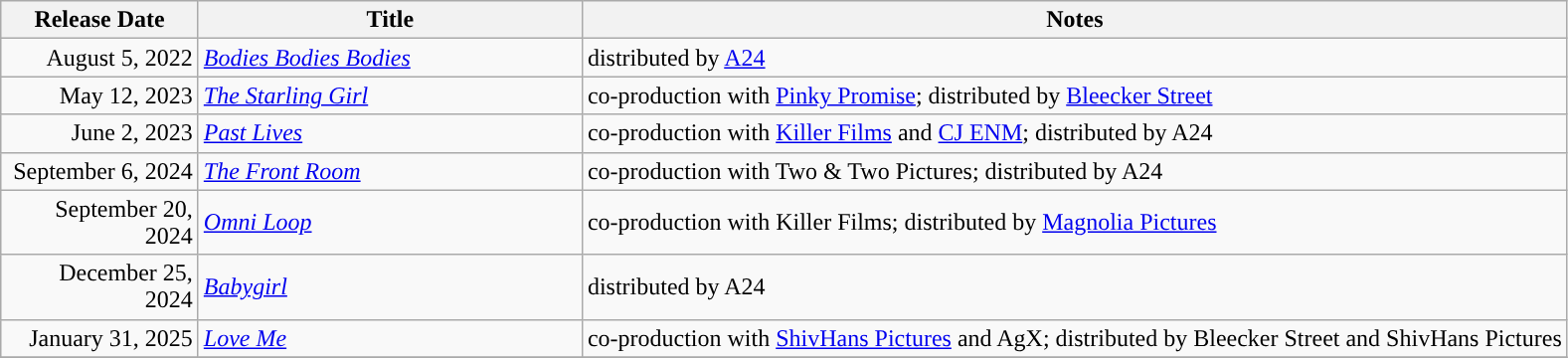<table class="wikitable sortable">
<tr>
<th style="width:125px;">Release Date</th>
<th style="width:250px;">Title</th>
<th>Notes</th>
</tr>
<tr>
<td style="text-align:right;">August 5, 2022</td>
<td><em><a href='#'>Bodies Bodies Bodies</a></em></td>
<td>distributed by <a href='#'>A24</a></td>
</tr>
<tr>
<td style="text-align:right;">May 12, 2023</td>
<td><em><a href='#'>The Starling Girl</a></em></td>
<td>co-production with <a href='#'>Pinky Promise</a>; distributed by <a href='#'>Bleecker Street</a></td>
</tr>
<tr>
<td style="text-align:right;">June 2, 2023</td>
<td><em><a href='#'>Past Lives</a></em></td>
<td>co-production with <a href='#'>Killer Films</a> and <a href='#'>CJ ENM</a>; distributed by A24</td>
</tr>
<tr>
<td style="text-align:right;">September 6, 2024</td>
<td><em><a href='#'>The Front Room</a></em></td>
<td>co-production with Two & Two Pictures; distributed by A24</td>
</tr>
<tr>
<td style="text-align:right;">September 20, 2024</td>
<td><em><a href='#'>Omni Loop</a></em></td>
<td>co-production with Killer Films; distributed by <a href='#'>Magnolia Pictures</a></td>
</tr>
<tr>
<td style="text-align:right;">December 25, 2024</td>
<td><em><a href='#'>Babygirl</a></em></td>
<td>distributed by A24</td>
</tr>
<tr>
<td style="text-align:right;">January 31, 2025</td>
<td><em><a href='#'>Love Me</a></em></td>
<td>co-production with <a href='#'>ShivHans Pictures</a> and AgX; distributed by Bleecker Street and ShivHans Pictures</td>
</tr>
<tr>
</tr>
</table>
